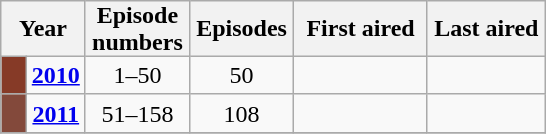<table class="wikitable" style="text-align:center">
<tr>
<th style="padding:0 9px;" colspan="2">Year</th>
<th style="padding:0 4px;">Episode<br>numbers</th>
<th style="padding:0 4px;">Episodes</th>
<th style="padding:0 8px;">First aired</th>
<th style="padding:0 4px;">Last aired</th>
</tr>
<tr>
<td style="background:#863a27;padding:0 8px;  "></td>
<td><strong><a href='#'>2010</a></strong></td>
<td>1–50</td>
<td>50</td>
<td></td>
<td></td>
</tr>
<tr>
<td style="background:#83493B;padding:0 8px;  "></td>
<td><strong><a href='#'>2011</a></strong></td>
<td>51–158</td>
<td>108</td>
<td></td>
<td></td>
</tr>
<tr>
</tr>
</table>
